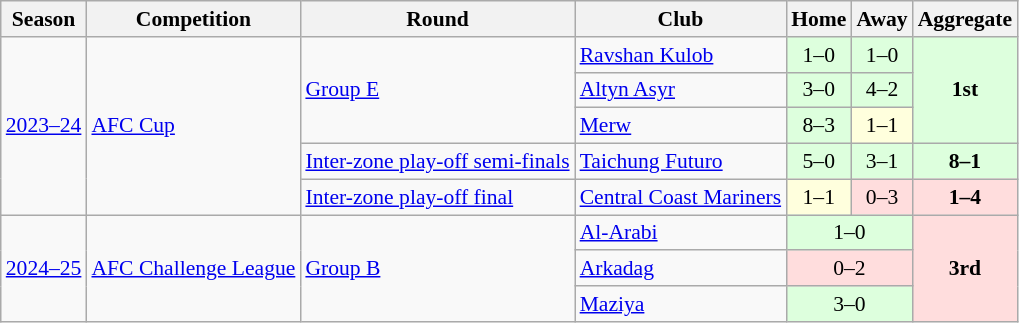<table class="wikitable mw-collapsible mw-collapsed" align=center cellspacing="0" cellpadding="3" style="border:1px solid #AAAAAA;font-size:90%">
<tr>
<th>Season</th>
<th>Competition</th>
<th>Round</th>
<th>Club</th>
<th>Home</th>
<th>Away</th>
<th>Aggregate</th>
</tr>
<tr>
<td rowspan="5"><a href='#'>2023–24</a></td>
<td rowspan="5"><a href='#'>AFC Cup</a></td>
<td rowspan="3"><a href='#'>Group E</a></td>
<td> <a href='#'>Ravshan Kulob</a></td>
<td style="background:#ddffdd;text-align:center;">1–0</td>
<td style="background:#ddffdd;text-align:center;">1–0</td>
<td rowspan=3 style="background:#ddffdd;text-align:center;"><strong>1st</strong></td>
</tr>
<tr>
<td> <a href='#'>Altyn Asyr</a></td>
<td style="background:#ddffdd;text-align:center;">3–0</td>
<td style="background:#ddffdd;text-align:center;">4–2</td>
</tr>
<tr>
<td> <a href='#'>Merw</a></td>
<td style="background:#ddffdd;text-align:center;">8–3</td>
<td style="background:#ffffdd;text-align:center;">1–1</td>
</tr>
<tr>
<td rowspan="1"><a href='#'>Inter-zone play-off semi-finals</a></td>
<td> <a href='#'>Taichung Futuro</a></td>
<td style="background:#ddffdd;text-align:center;">5–0</td>
<td style="background:#ddffdd;text-align:center;">3–1</td>
<td style="background:#ddffdd;text-align:center;"><strong>8–1</strong></td>
</tr>
<tr>
<td rowspan="1"><a href='#'>Inter-zone play-off final</a></td>
<td> <a href='#'>Central Coast Mariners</a></td>
<td style="background:#ffffdd;text-align:center;">1–1</td>
<td style="background:#ffdddd;text-align:center;">0–3</td>
<td style="background:#ffdddd;text-align:center;"><strong>1–4</strong></td>
</tr>
<tr>
<td rowspan="3"><a href='#'>2024–25</a></td>
<td rowspan="3"><a href='#'>AFC Challenge League</a></td>
<td rowspan="3"><a href='#'>Group B</a></td>
<td> <a href='#'>Al-Arabi</a></td>
<td colspan=2 bgcolor="#ddffdd" style="text-align:center;">1–0</td>
<td rowspan=3 style="background:#ffdddd;text-align:center;"><strong>3rd</strong></td>
</tr>
<tr>
<td> <a href='#'>Arkadag</a></td>
<td colspan=2 bgcolor="#ffdddd" style="text-align:center;">0–2</td>
</tr>
<tr>
<td> <a href='#'>Maziya</a></td>
<td colspan=2 bgcolor="#ddffdd" style="text-align:center;">3–0</td>
</tr>
</table>
